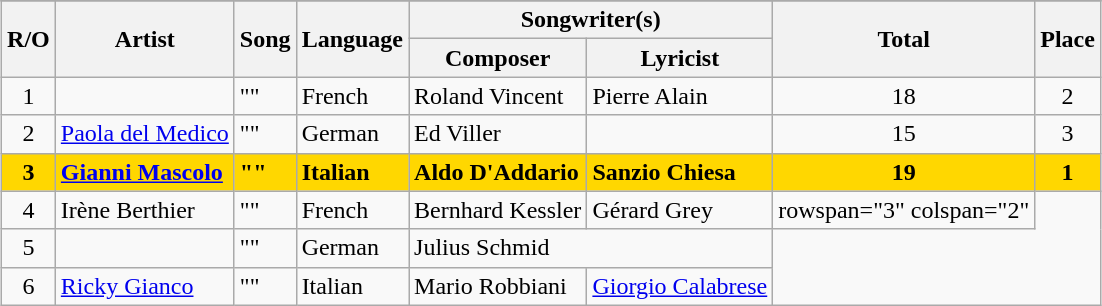<table class="sortable wikitable" style="margin: 1em auto 1em auto; text-align:left;">
<tr>
</tr>
<tr>
<th rowspan="2">R/O</th>
<th rowspan="2">Artist</th>
<th rowspan="2">Song</th>
<th rowspan="2">Language</th>
<th colspan="2">Songwriter(s)</th>
<th rowspan="2">Total</th>
<th rowspan="2">Place</th>
</tr>
<tr>
<th>Composer</th>
<th>Lyricist</th>
</tr>
<tr>
<td align="center">1</td>
<td></td>
<td>""</td>
<td>French</td>
<td>Roland Vincent</td>
<td>Pierre Alain</td>
<td align="center">18</td>
<td align="center">2</td>
</tr>
<tr>
<td align="center">2</td>
<td><a href='#'>Paola del Medico</a></td>
<td>""</td>
<td>German</td>
<td>Ed Viller</td>
<td></td>
<td align="center">15</td>
<td align="center">3</td>
</tr>
<tr style="font-weight:bold; background:gold;">
<td align="center">3</td>
<td><a href='#'>Gianni Mascolo</a></td>
<td>""</td>
<td>Italian</td>
<td>Aldo D'Addario</td>
<td>Sanzio Chiesa</td>
<td align="center">19</td>
<td align="center">1</td>
</tr>
<tr>
<td align="center">4</td>
<td>Irène Berthier</td>
<td>""</td>
<td>French</td>
<td>Bernhard Kessler</td>
<td>Gérard Grey</td>
<td>rowspan="3" colspan="2" </td>
</tr>
<tr>
<td align="center">5</td>
<td></td>
<td>""</td>
<td>German</td>
<td colspan="2">Julius Schmid</td>
</tr>
<tr>
<td align="center">6</td>
<td><a href='#'>Ricky Gianco</a></td>
<td>""</td>
<td>Italian</td>
<td>Mario Robbiani</td>
<td><a href='#'>Giorgio Calabrese</a></td>
</tr>
</table>
